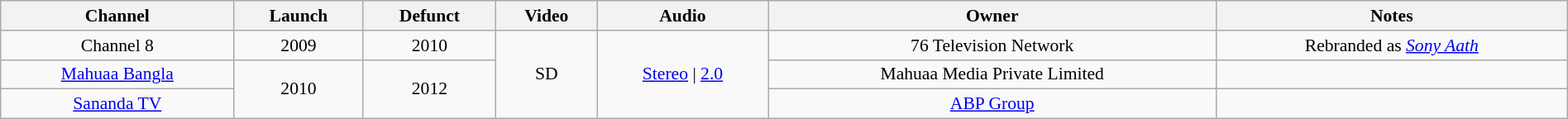<table class="wikitable sortable" style="border-collapse:collapse; font-size: 90%; text-align:center" width="100%">
<tr>
<th>Channel</th>
<th>Launch</th>
<th>Defunct</th>
<th>Video</th>
<th>Audio</th>
<th>Owner</th>
<th>Notes</th>
</tr>
<tr>
<td>Channel 8</td>
<td>2009</td>
<td>2010</td>
<td rowspan="3">SD</td>
<td rowspan="3"><a href='#'>Stereo</a> | <a href='#'>2.0</a></td>
<td>76 Television Network</td>
<td>Rebranded as <em><a href='#'>Sony Aath</a></em></td>
</tr>
<tr>
<td><a href='#'>Mahuaa Bangla</a></td>
<td rowspan="2">2010</td>
<td rowspan="2">2012</td>
<td>Mahuaa Media Private Limited</td>
<td></td>
</tr>
<tr>
<td><a href='#'>Sananda TV</a></td>
<td><a href='#'>ABP Group</a></td>
<td></td>
</tr>
</table>
